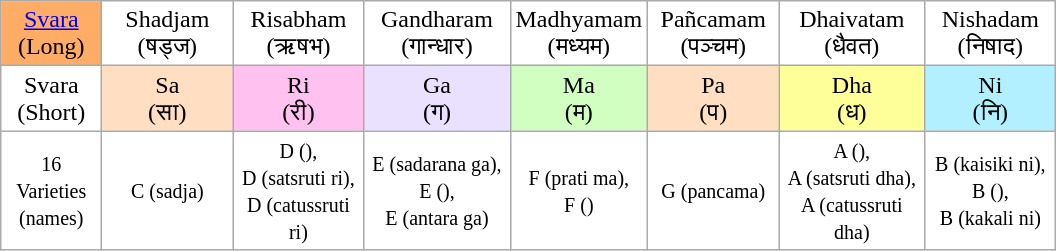<table class="wikitable" align=center style = " background: transparent; ">
<tr style="text-align: center;">
<td width=60px style="background: #ffad66;"><a href='#'>Svara</a><br>(Long)</td>
<td width=80px>Shadjam<br>(षड्ज)</td>
<td width=80px>Risabham<br>(ऋषभ)</td>
<td width= 90px>Gandharam<br>(गान्धार)</td>
<td width= 80px>Madhyamam<br>(मध्यम)</td>
<td width=80px>Pañcamam<br>(पञ्चम)</td>
<td width= 90px>Dhaivatam<br>(धैवत)</td>
<td width=80px>Nishadam<br>(निषाद)</td>
</tr>
<tr style="text-align: center;">
<td>Svara<br>(Short)</td>
<td style="background: #ffdec1;">Sa<br>(सा)</td>
<td style="background: #ffc1ef;">Ri<br>(री)</td>
<td style="background: #eae0ff;">Ga<br>(ग)</td>
<td style="background: #d1ffc1;">Ma<br>(म)</td>
<td style="background: #ffdec1;">Pa<br>(प)</td>
<td style="background: #ffff99;">Dha<br>(ध)</td>
<td style="background: #b2efff;">Ni<br>(नि)</td>
</tr>
<tr style="text-align: center;">
<td><small>16 Varieties (names)</small></td>
<td><small>C (sadja)</small></td>
<td><small>D (),<br>D (satsruti ri),<br>D (catussruti ri)</small></td>
<td><small>E (sadarana ga),<br>E (),<br>E (antara ga)</small></td>
<td><small>F (prati ma),<br>F ()</small></td>
<td><small>G (pancama)</small></td>
<td><small>A (),<br>A (satsruti dha),<br>A (catussruti dha)</small></td>
<td><small>B (kaisiki ni),<br>B (),<br>B (kakali ni)</small></td>
</tr>
</table>
